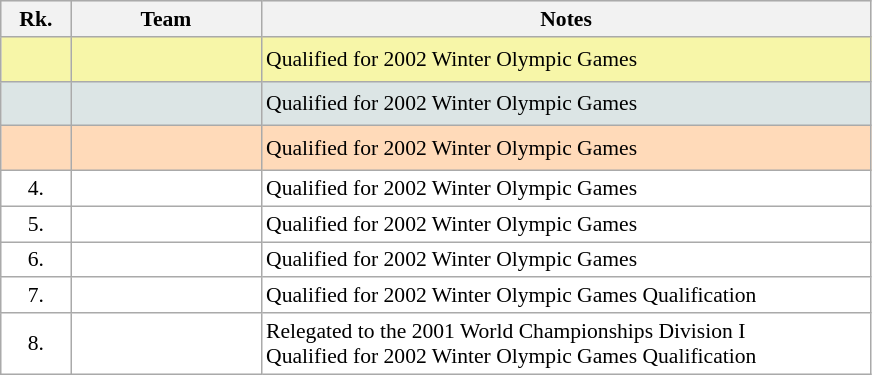<table class="wikitable" style="border:1px solid #AAAAAA;font-size:90%">
<tr bgcolor="#E4E4E4">
<th style="border-bottom:1px solid #AAAAAA" width=40>Rk.</th>
<th style="border-bottom:1px solid #AAAAAA" width=120>Team</th>
<th style="border-bottom:1px solid #AAAAAA" width=400>Notes</th>
</tr>
<tr bgcolor="#F7F6A8">
<td align="center" style="height:23px"></td>
<td><strong></strong></td>
<td>Qualified for 2002 Winter Olympic Games</td>
</tr>
<tr bgcolor="#DCE5E5">
<td align="center" style="height:23px"></td>
<td></td>
<td>Qualified for 2002 Winter Olympic Games</td>
</tr>
<tr bgcolor="#FFDAB9">
<td align="center" style="height:23px"></td>
<td></td>
<td>Qualified for 2002 Winter Olympic Games</td>
</tr>
<tr style="background:#ffffff;">
<td align="center">4.</td>
<td></td>
<td>Qualified for 2002 Winter Olympic Games</td>
</tr>
<tr style="background:#ffffff;">
<td align="center">5.</td>
<td></td>
<td>Qualified for 2002 Winter Olympic Games</td>
</tr>
<tr style="background:#ffffff;">
<td align="center">6.</td>
<td></td>
<td>Qualified for 2002 Winter Olympic Games</td>
</tr>
<tr style="background:#ffffff;">
<td align="center">7.</td>
<td></td>
<td>Qualified for 2002 Winter Olympic Games Qualification</td>
</tr>
<tr style="background:#ffffff;">
<td align="center">8.</td>
<td></td>
<td>Relegated to the 2001 World Championships Division I<br>Qualified for 2002 Winter Olympic Games Qualification</td>
</tr>
</table>
